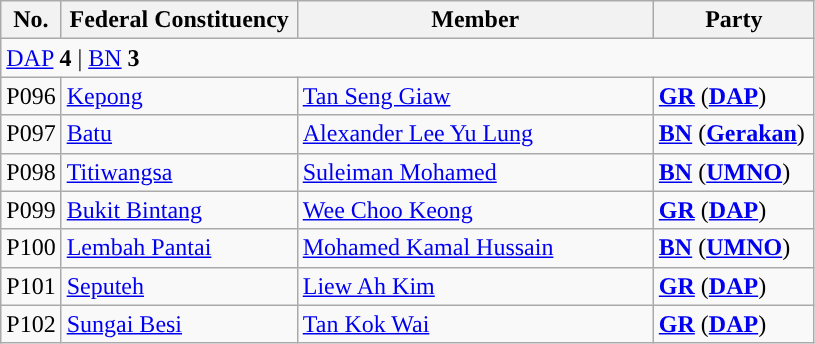<table class="wikitable sortable">
<tr>
<th style="width:30px;">No.</th>
<th style="width:150px;">Federal Constituency</th>
<th style="width:230px;">Member</th>
<th style="width:100px;">Party</th>
</tr>
<tr>
<td colspan="4"><a href='#'>DAP</a> <strong>4</strong> | <a href='#'>BN</a> <strong>3</strong></td>
</tr>
<tr>
<td>P096</td>
<td><a href='#'>Kepong</a></td>
<td><a href='#'>Tan Seng Giaw</a></td>
<td><strong><a href='#'>GR</a></strong> (<strong><a href='#'>DAP</a></strong>)</td>
</tr>
<tr>
<td>P097</td>
<td><a href='#'>Batu</a></td>
<td><a href='#'>Alexander Lee Yu Lung</a></td>
<td><strong><a href='#'>BN</a></strong> (<strong><a href='#'>Gerakan</a></strong>)</td>
</tr>
<tr>
<td>P098</td>
<td><a href='#'>Titiwangsa</a></td>
<td><a href='#'>Suleiman Mohamed</a></td>
<td><strong><a href='#'>BN</a></strong> (<strong><a href='#'>UMNO</a></strong>)</td>
</tr>
<tr>
<td>P099</td>
<td><a href='#'>Bukit Bintang</a></td>
<td><a href='#'>Wee Choo Keong</a></td>
<td><strong><a href='#'>GR</a></strong> (<strong><a href='#'>DAP</a></strong>)</td>
</tr>
<tr>
<td>P100</td>
<td><a href='#'>Lembah Pantai</a></td>
<td><a href='#'>Mohamed Kamal Hussain</a></td>
<td><strong><a href='#'>BN</a></strong> (<strong><a href='#'>UMNO</a></strong>)</td>
</tr>
<tr>
<td>P101</td>
<td><a href='#'>Seputeh</a></td>
<td><a href='#'>Liew Ah Kim</a></td>
<td><strong><a href='#'>GR</a></strong> (<strong><a href='#'>DAP</a></strong>)</td>
</tr>
<tr>
<td>P102</td>
<td><a href='#'>Sungai Besi</a></td>
<td><a href='#'>Tan Kok Wai</a></td>
<td><strong><a href='#'>GR</a></strong> (<strong><a href='#'>DAP</a></strong>)</td>
</tr>
</table>
